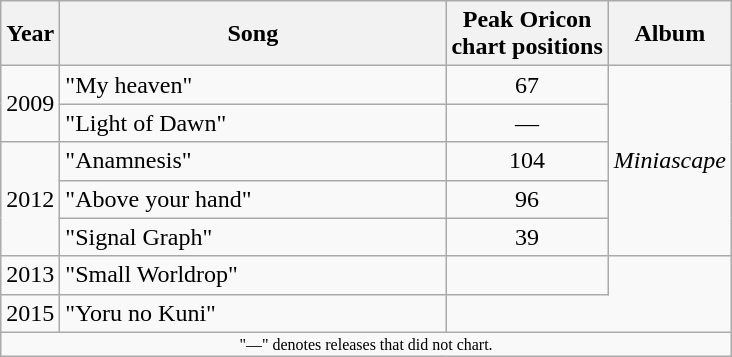<table class="wikitable" border="1">
<tr>
<th rowspan="1">Year</th>
<th rowspan="1" width="250">Song</th>
<th colspan="1">Peak Oricon<br> chart positions<br></th>
<th rowspan="1">Album</th>
</tr>
<tr>
<td rowspan="2">2009</td>
<td>"My heaven"</td>
<td align="center">67</td>
<td rowspan="5"><em>Miniascape</em></td>
</tr>
<tr>
<td>"Light of Dawn"</td>
<td align="center">—</td>
</tr>
<tr>
<td rowspan="3">2012</td>
<td>"Anamnesis"</td>
<td align="center">104</td>
</tr>
<tr>
<td>"Above your hand"</td>
<td align="center">96</td>
</tr>
<tr>
<td>"Signal Graph"</td>
<td align="center">39</td>
</tr>
<tr>
<td rowspan="1">2013</td>
<td>"Small Worldrop"</td>
<td align="center"></td>
</tr>
<tr>
<td rowspan="1">2015</td>
<td>"Yoru no Kuni"</td>
</tr>
<tr>
<td align="center" colspan="13" style="font-size: 8pt">"—" denotes releases that did not chart.</td>
</tr>
</table>
